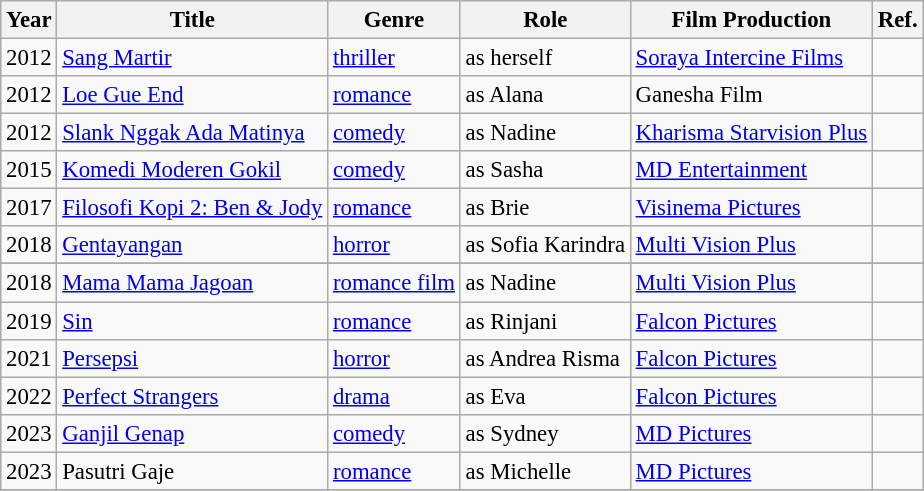<table class="wikitable" style="font-size: 95%;">
<tr>
<th>Year</th>
<th>Title</th>
<th>Genre</th>
<th>Role</th>
<th>Film Production</th>
<th>Ref.</th>
</tr>
<tr>
<td>2012</td>
<td><a href='#'>Sang Martir</a></td>
<td><a href='#'>thriller</a></td>
<td>as herself</td>
<td><a href='#'>Soraya Intercine Films</a></td>
<td></td>
</tr>
<tr>
<td>2012</td>
<td><a href='#'>Loe Gue End</a></td>
<td><a href='#'>romance</a></td>
<td>as Alana</td>
<td>Ganesha Film</td>
<td></td>
</tr>
<tr>
<td>2012</td>
<td><a href='#'>Slank Nggak Ada Matinya</a></td>
<td><a href='#'>comedy</a></td>
<td>as Nadine</td>
<td><a href='#'>Kharisma Starvision Plus</a></td>
<td></td>
</tr>
<tr>
<td>2015</td>
<td><a href='#'>Komedi Moderen Gokil</a></td>
<td><a href='#'>comedy</a></td>
<td>as Sasha</td>
<td><a href='#'>MD Entertainment</a></td>
<td></td>
</tr>
<tr>
<td>2017</td>
<td><a href='#'>Filosofi Kopi 2: Ben & Jody</a></td>
<td><a href='#'>romance</a></td>
<td>as Brie</td>
<td><a href='#'>Visinema Pictures</a></td>
<td></td>
</tr>
<tr>
<td>2018</td>
<td><a href='#'>Gentayangan</a></td>
<td><a href='#'>horror</a></td>
<td>as Sofia Karindra</td>
<td><a href='#'>Multi Vision Plus</a></td>
<td></td>
</tr>
<tr>
</tr>
<tr>
<td>2018</td>
<td><a href='#'>Mama Mama Jagoan</a></td>
<td><a href='#'>romance film</a></td>
<td>as Nadine</td>
<td><a href='#'>Multi Vision Plus</a></td>
<td></td>
</tr>
<tr>
<td>2019</td>
<td><a href='#'>Sin</a></td>
<td><a href='#'>romance</a></td>
<td>as Rinjani</td>
<td><a href='#'>Falcon Pictures</a></td>
<td></td>
</tr>
<tr>
<td>2021</td>
<td><a href='#'>Persepsi</a></td>
<td><a href='#'>horror</a></td>
<td>as Andrea Risma</td>
<td><a href='#'>Falcon Pictures</a></td>
<td></td>
</tr>
<tr>
<td>2022</td>
<td><a href='#'>Perfect Strangers</a></td>
<td><a href='#'>drama</a></td>
<td>as Eva</td>
<td><a href='#'>Falcon Pictures</a></td>
<td></td>
</tr>
<tr>
<td>2023</td>
<td><a href='#'>Ganjil Genap</a></td>
<td><a href='#'>comedy</a></td>
<td>as Sydney</td>
<td><a href='#'>MD Pictures</a></td>
<td></td>
</tr>
<tr>
<td>2023</td>
<td>Pasutri Gaje</td>
<td><a href='#'>romance</a></td>
<td>as Michelle</td>
<td><a href='#'>MD Pictures</a></td>
<td></td>
</tr>
<tr>
</tr>
</table>
